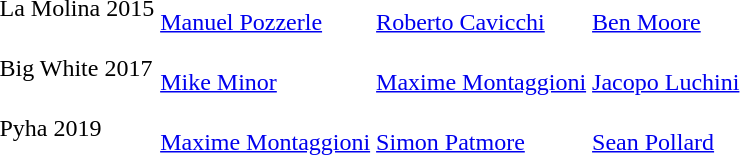<table>
<tr>
<td>La Molina 2015</td>
<td><br><a href='#'>Manuel Pozzerle</a></td>
<td><br><a href='#'>Roberto Cavicchi</a></td>
<td><br><a href='#'>Ben Moore</a></td>
</tr>
<tr>
<td>Big White 2017</td>
<td><br><a href='#'>Mike Minor</a></td>
<td><br><a href='#'>Maxime Montaggioni</a></td>
<td><br><a href='#'>Jacopo Luchini</a></td>
</tr>
<tr>
<td>Pyha 2019</td>
<td><br><a href='#'>Maxime Montaggioni</a></td>
<td><br><a href='#'>Simon Patmore</a></td>
<td><br><a href='#'>Sean Pollard</a></td>
</tr>
</table>
